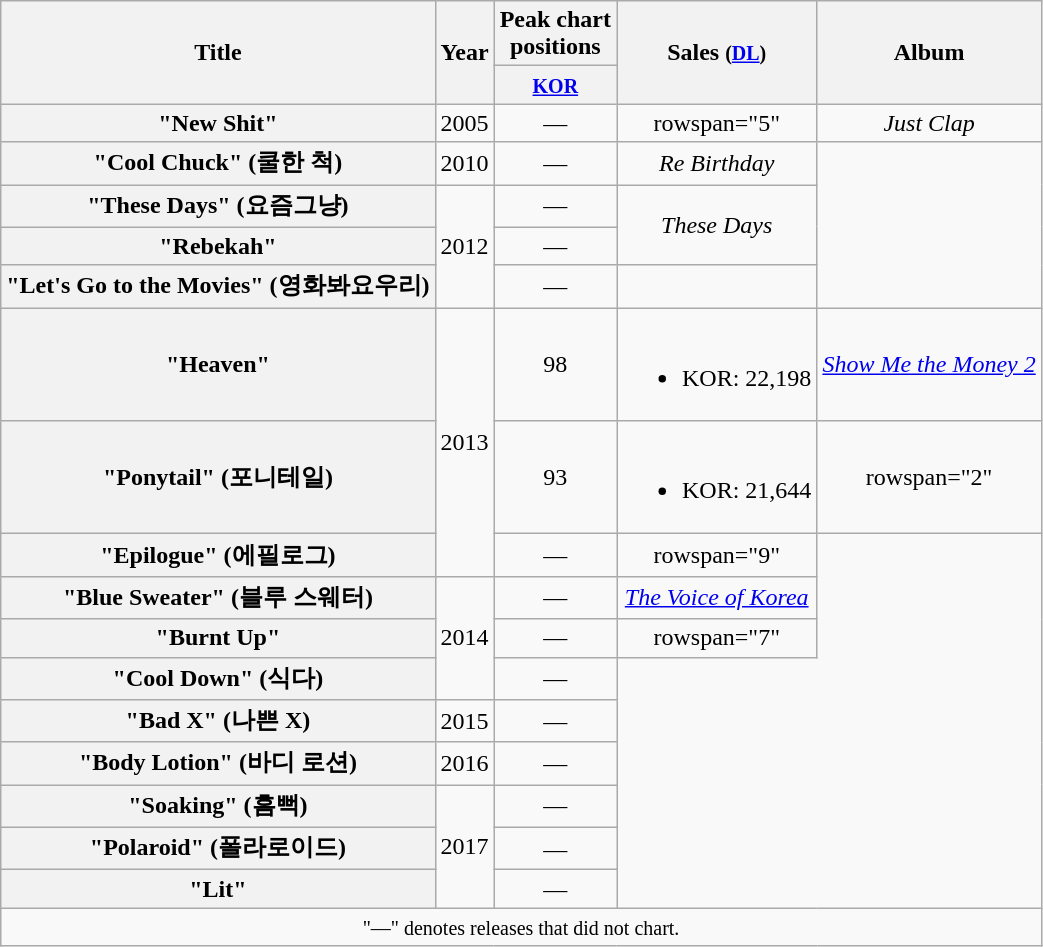<table class="wikitable plainrowheaders" style="text-align:center;">
<tr>
<th scope="col" rowspan="2">Title</th>
<th scope="col" rowspan="2">Year</th>
<th scope="col" colspan="1">Peak chart <br> positions</th>
<th scope="col" rowspan="2">Sales <small>(<a href='#'>DL</a>)</small></th>
<th scope="col" rowspan="2">Album</th>
</tr>
<tr>
<th><small><a href='#'>KOR</a></small><br></th>
</tr>
<tr>
<th scope="row">"New Shit"</th>
<td>2005</td>
<td>—</td>
<td>rowspan="5" </td>
<td><em>Just Clap</em></td>
</tr>
<tr>
<th scope="row">"Cool Chuck" (쿨한 척)<br></th>
<td>2010</td>
<td>—</td>
<td><em>Re Birthday</em></td>
</tr>
<tr>
<th scope="row">"These Days" (요즘그냥)<br></th>
<td rowspan="3">2012</td>
<td>—</td>
<td rowspan="2"><em>These Days</em></td>
</tr>
<tr>
<th scope="row">"Rebekah"<br></th>
<td>—</td>
</tr>
<tr>
<th scope="row">"Let's Go to the Movies" (영화봐요우리)<br></th>
<td>—</td>
<td></td>
</tr>
<tr>
<th scope="row">"Heaven"<br></th>
<td rowspan="3">2013</td>
<td>98</td>
<td><br><ul><li>KOR: 22,198</li></ul></td>
<td><em><a href='#'>Show Me the Money 2</a></em></td>
</tr>
<tr>
<th scope="row">"Ponytail" (포니테일)<br></th>
<td>93</td>
<td><br><ul><li>KOR: 21,644</li></ul></td>
<td>rowspan="2" </td>
</tr>
<tr>
<th scope="row">"Epilogue" (에필로그)<br></th>
<td>—</td>
<td>rowspan="9" </td>
</tr>
<tr>
<th scope="row">"Blue Sweater" (블루 스웨터)<br></th>
<td rowspan="3">2014</td>
<td>—</td>
<td><em><a href='#'>The Voice of Korea</a></em></td>
</tr>
<tr>
<th scope="row">"Burnt Up"<br></th>
<td>—</td>
<td>rowspan="7" </td>
</tr>
<tr>
<th scope="row">"Cool Down" (식다)</th>
<td>—</td>
</tr>
<tr>
<th scope="row">"Bad X" (나쁜 X)<br></th>
<td>2015</td>
<td>—</td>
</tr>
<tr>
<th scope="row">"Body Lotion" (바디 로션)<br></th>
<td>2016</td>
<td>—</td>
</tr>
<tr>
<th scope="row">"Soaking" (흠뻑)<br></th>
<td rowspan="3">2017</td>
<td>—</td>
</tr>
<tr>
<th scope="row">"Polaroid" (폴라로이드)<br></th>
<td>—</td>
</tr>
<tr>
<th scope="row">"Lit"</th>
<td>—</td>
</tr>
<tr>
<td colspan="5" align="center"><small>"—" denotes releases that did not chart.</small></td>
</tr>
</table>
